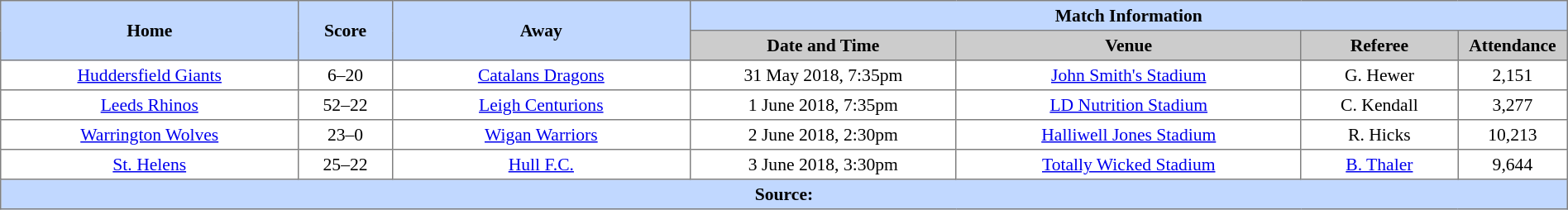<table border=1 style="border-collapse:collapse; font-size:90%; text-align:center;" cellpadding=3 cellspacing=0 width=100%>
<tr bgcolor=#C1D8FF>
<th rowspan=2 width=19%>Home</th>
<th rowspan=2 width=6%>Score</th>
<th rowspan=2 width=19%>Away</th>
<th colspan=4>Match Information</th>
</tr>
<tr bgcolor=#CCCCCC>
<th width=17%>Date and Time</th>
<th width=22%>Venue</th>
<th width=10%>Referee</th>
<th width=7%>Attendance</th>
</tr>
<tr>
<td> <a href='#'>Huddersfield Giants</a></td>
<td>6–20</td>
<td> <a href='#'>Catalans Dragons</a></td>
<td>31 May 2018, 7:35pm</td>
<td><a href='#'>John Smith's Stadium</a></td>
<td>G. Hewer</td>
<td>2,151</td>
</tr>
<tr>
<td> <a href='#'>Leeds Rhinos</a></td>
<td>52–22</td>
<td> <a href='#'>Leigh Centurions</a></td>
<td>1 June 2018, 7:35pm</td>
<td><a href='#'>LD Nutrition Stadium</a></td>
<td>C. Kendall</td>
<td>3,277</td>
</tr>
<tr>
<td> <a href='#'>Warrington Wolves</a></td>
<td>23–0</td>
<td> <a href='#'>Wigan Warriors</a></td>
<td>2 June 2018, 2:30pm</td>
<td><a href='#'>Halliwell Jones Stadium</a></td>
<td>R. Hicks</td>
<td>10,213</td>
</tr>
<tr>
<td> <a href='#'>St. Helens</a></td>
<td>25–22</td>
<td> <a href='#'>Hull F.C.</a></td>
<td>3 June 2018, 3:30pm</td>
<td><a href='#'>Totally Wicked Stadium</a></td>
<td><a href='#'>B. Thaler</a></td>
<td>9,644</td>
</tr>
<tr style="background:#c1d8ff;">
<th colspan=10>Source:</th>
</tr>
</table>
